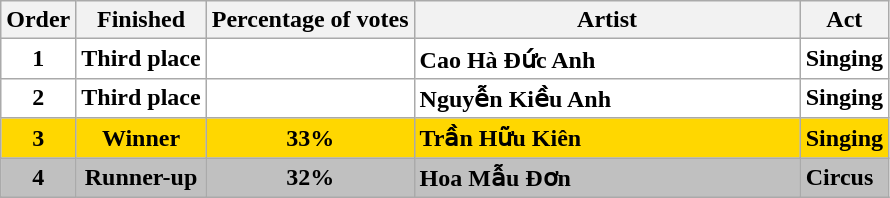<table class="wikitable sortable">
<tr>
<th>Order</th>
<th>Finished</th>
<th>Percentage of votes</th>
<th width=250>Artist</th>
<th>Act</th>
</tr>
<tr>
<td align=center bgcolor=white><strong>1</strong></td>
<td align=center bgcolor=white><strong>Third place</strong></td>
<td align=center bgcolor=white></td>
<td bgcolor=white><strong>Cao Hà Đức Anh</strong></td>
<td bgcolor=white><strong>Singing</strong></td>
</tr>
<tr>
<td align=center bgcolor=white><strong>2</strong></td>
<td align=center bgcolor=white><strong>Third place</strong></td>
<td align=center bgcolor=white></td>
<td bgcolor=white><strong>Nguyễn Kiều Anh</strong></td>
<td bgcolor=white><strong>Singing</strong></td>
</tr>
<tr>
<td align=center bgcolor=gold><strong>3</strong></td>
<td align=center bgcolor=gold><strong>Winner</strong></td>
<td align=center bgcolor=gold><strong>33%</strong></td>
<td bgcolor=gold><strong>Trần Hữu Kiên</strong></td>
<td bgcolor=gold><strong>Singing</strong></td>
</tr>
<tr>
<td align=center bgcolor=silver><strong>4</strong></td>
<td align=center bgcolor=silver><strong>Runner-up</strong></td>
<td align=center bgcolor=silver><strong>32%</strong></td>
<td bgcolor=silver><strong>Hoa Mẫu Đơn</strong></td>
<td bgcolor=silver><strong>Circus</strong></td>
</tr>
<tr>
</tr>
</table>
